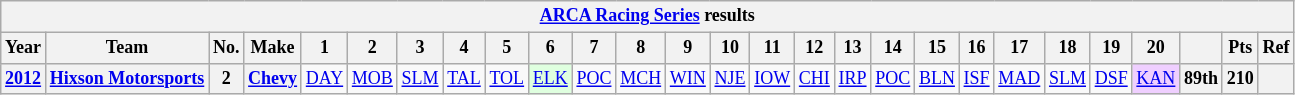<table class="wikitable" style="text-align:center; font-size:75%">
<tr>
<th colspan=28><a href='#'>ARCA Racing Series</a> results</th>
</tr>
<tr>
<th>Year</th>
<th>Team</th>
<th>No.</th>
<th>Make</th>
<th>1</th>
<th>2</th>
<th>3</th>
<th>4</th>
<th>5</th>
<th>6</th>
<th>7</th>
<th>8</th>
<th>9</th>
<th>10</th>
<th>11</th>
<th>12</th>
<th>13</th>
<th>14</th>
<th>15</th>
<th>16</th>
<th>17</th>
<th>18</th>
<th>19</th>
<th>20</th>
<th></th>
<th>Pts</th>
<th>Ref</th>
</tr>
<tr>
<th><a href='#'>2012</a></th>
<th><a href='#'>Hixson Motorsports</a></th>
<th>2</th>
<th><a href='#'>Chevy</a></th>
<td><a href='#'>DAY</a></td>
<td><a href='#'>MOB</a></td>
<td><a href='#'>SLM</a></td>
<td><a href='#'>TAL</a></td>
<td><a href='#'>TOL</a></td>
<td style="background:#DFFFDF;"><a href='#'>ELK</a><br></td>
<td><a href='#'>POC</a></td>
<td><a href='#'>MCH</a></td>
<td><a href='#'>WIN</a></td>
<td><a href='#'>NJE</a></td>
<td><a href='#'>IOW</a></td>
<td><a href='#'>CHI</a></td>
<td><a href='#'>IRP</a></td>
<td><a href='#'>POC</a></td>
<td><a href='#'>BLN</a></td>
<td><a href='#'>ISF</a></td>
<td><a href='#'>MAD</a></td>
<td><a href='#'>SLM</a></td>
<td><a href='#'>DSF</a></td>
<td style="background:#EFCFFF;"><a href='#'>KAN</a><br></td>
<th>89th</th>
<th>210</th>
<th></th>
</tr>
</table>
